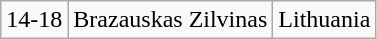<table class="wikitable">
<tr>
<td>14-18</td>
<td>Brazauskas Zilvinas</td>
<td>Lithuania</td>
</tr>
</table>
